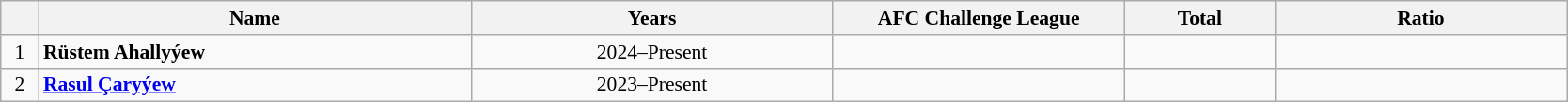<table class="wikitable sortable"  style="text-align:center; font-size:90%; ">
<tr>
<th width=20px></th>
<th width=300px>Name</th>
<th width=250px>Years</th>
<th width=200px>AFC Challenge League</th>
<th width=100px>Total</th>
<th width=200px>Ratio</th>
</tr>
<tr>
<td>1</td>
<td align="left"> <strong>Rüstem Ahallyýew</strong></td>
<td>2024–Present</td>
<td></td>
<td></td>
<td></td>
</tr>
<tr>
<td>2</td>
<td align="left"> <strong><a href='#'>Rasul Çaryýew</a></strong></td>
<td>2023–Present</td>
<td></td>
<td></td>
<td></td>
</tr>
</table>
